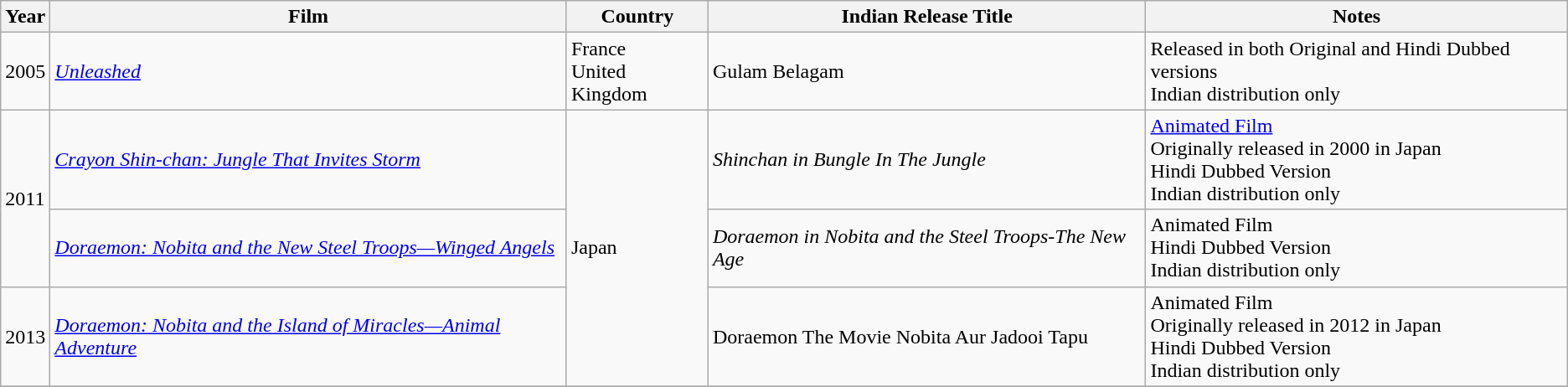<table class="wikitable sortable">
<tr>
<th scope="col">Year</th>
<th scope="col">Film</th>
<th scope="col">Country</th>
<th scope="col">Indian Release Title</th>
<th scope="col">Notes</th>
</tr>
<tr>
<td>2005</td>
<td><em><a href='#'>Unleashed</a></em></td>
<td>France <br> United Kingdom</td>
<td>Gulam Belagam</td>
<td>Released in both Original and Hindi Dubbed versions <br> Indian distribution only</td>
</tr>
<tr>
<td rowspan="2">2011</td>
<td><em><a href='#'>Crayon Shin-chan: Jungle That Invites Storm</a></em></td>
<td rowspan="3">Japan</td>
<td><em>Shinchan in Bungle In The Jungle</em></td>
<td><a href='#'>Animated Film</a> <br> Originally released in 2000 in Japan <br> Hindi Dubbed Version <br> Indian distribution only</td>
</tr>
<tr>
<td><em><a href='#'>Doraemon: Nobita and the New Steel Troops—Winged Angels</a></em></td>
<td><em>Doraemon in Nobita and the Steel Troops-The New Age</em></td>
<td>Animated Film <br> Hindi Dubbed Version <br> Indian distribution only</td>
</tr>
<tr>
<td>2013</td>
<td><em><a href='#'>Doraemon: Nobita and the Island of Miracles—Animal Adventure</a></em></td>
<td>Doraemon The Movie Nobita Aur Jadooi Tapu</td>
<td>Animated Film <br> Originally released in 2012 in Japan <br> Hindi Dubbed Version <br> Indian distribution only</td>
</tr>
<tr>
</tr>
</table>
